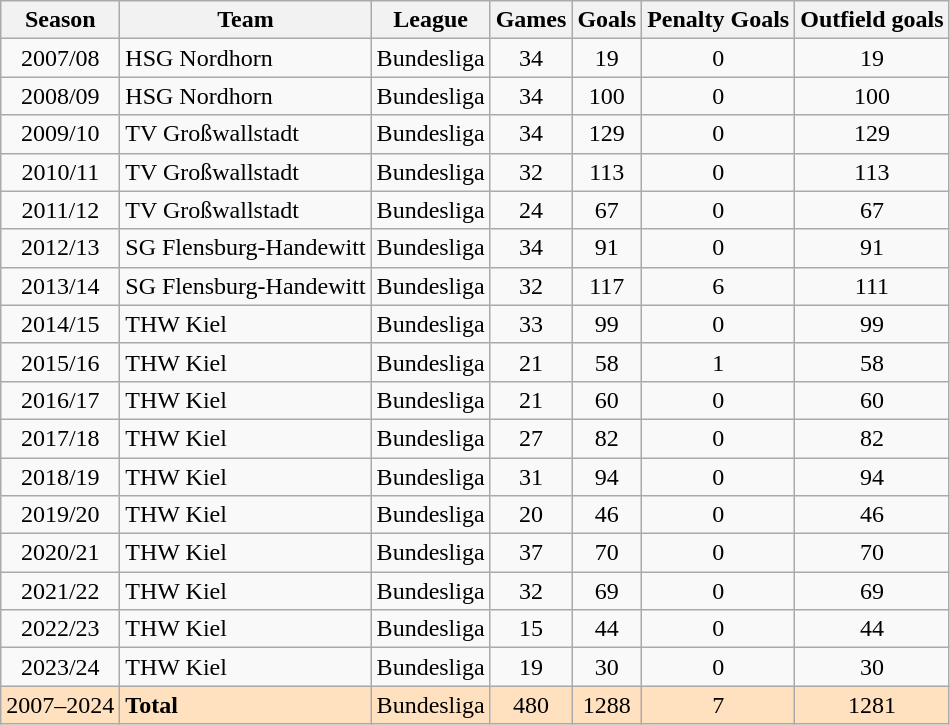<table class="wikitable" style="text-align:center">
<tr>
<th>Season</th>
<th>Team</th>
<th>League</th>
<th>Games</th>
<th>Goals</th>
<th>Penalty Goals</th>
<th>Outfield goals</th>
</tr>
<tr>
<td>2007/08</td>
<td style="text-align:left">HSG Nordhorn</td>
<td style="text-align:left">Bundesliga</td>
<td>34</td>
<td>19</td>
<td>0</td>
<td>19</td>
</tr>
<tr>
<td>2008/09</td>
<td style="text-align:left">HSG Nordhorn</td>
<td style="text-align:left">Bundesliga</td>
<td>34</td>
<td>100</td>
<td>0</td>
<td>100</td>
</tr>
<tr>
<td>2009/10</td>
<td style="text-align:left">TV Großwallstadt</td>
<td style="text-align:left">Bundesliga</td>
<td>34</td>
<td>129</td>
<td>0</td>
<td>129</td>
</tr>
<tr>
<td>2010/11</td>
<td style="text-align:left">TV Großwallstadt</td>
<td style="text-align:left">Bundesliga</td>
<td>32</td>
<td>113</td>
<td>0</td>
<td>113</td>
</tr>
<tr>
<td>2011/12</td>
<td style="text-align:left">TV Großwallstadt</td>
<td style="text-align:left">Bundesliga</td>
<td>24</td>
<td>67</td>
<td>0</td>
<td>67</td>
</tr>
<tr>
<td>2012/13</td>
<td style="text-align:left">SG Flensburg-Handewitt</td>
<td style="text-align:left">Bundesliga</td>
<td>34</td>
<td>91</td>
<td>0</td>
<td>91</td>
</tr>
<tr>
<td>2013/14</td>
<td style="text-align:left">SG Flensburg-Handewitt</td>
<td style="text-align:left">Bundesliga</td>
<td>32</td>
<td>117</td>
<td>6</td>
<td>111</td>
</tr>
<tr>
<td>2014/15</td>
<td style="text-align:left">THW Kiel</td>
<td style="text-align:left">Bundesliga</td>
<td>33</td>
<td>99</td>
<td>0</td>
<td>99</td>
</tr>
<tr>
<td>2015/16</td>
<td style="text-align:left">THW Kiel</td>
<td style="text-align:left">Bundesliga</td>
<td>21</td>
<td>58</td>
<td>1</td>
<td>58</td>
</tr>
<tr>
<td>2016/17</td>
<td style="text-align:left">THW Kiel</td>
<td style="text-align:left">Bundesliga</td>
<td>21</td>
<td>60</td>
<td>0</td>
<td>60</td>
</tr>
<tr>
<td>2017/18</td>
<td style="text-align:left">THW Kiel</td>
<td style="text-align:left">Bundesliga</td>
<td>27</td>
<td>82</td>
<td>0</td>
<td>82</td>
</tr>
<tr>
<td>2018/19</td>
<td style="text-align:left">THW Kiel</td>
<td style="text-align:left">Bundesliga</td>
<td>31</td>
<td>94</td>
<td>0</td>
<td>94</td>
</tr>
<tr>
<td>2019/20</td>
<td style="text-align:left">THW Kiel</td>
<td style="text-align:left">Bundesliga</td>
<td>20</td>
<td>46</td>
<td>0</td>
<td>46</td>
</tr>
<tr>
<td>2020/21</td>
<td style="text-align:left">THW Kiel</td>
<td style="text-align:left">Bundesliga</td>
<td>37</td>
<td>70</td>
<td>0</td>
<td>70</td>
</tr>
<tr>
<td>2021/22</td>
<td style="text-align:left">THW Kiel</td>
<td style="text-align:left">Bundesliga</td>
<td>32</td>
<td>69</td>
<td>0</td>
<td>69</td>
</tr>
<tr>
<td>2022/23</td>
<td style="text-align:left">THW Kiel</td>
<td style="text-align:left">Bundesliga</td>
<td>15</td>
<td>44</td>
<td>0</td>
<td>44</td>
</tr>
<tr>
<td>2023/24</td>
<td style="text-align:left">THW Kiel</td>
<td style="text-align:left">Bundesliga</td>
<td>19</td>
<td>30</td>
<td>0</td>
<td>30</td>
</tr>
<tr style="background:#FFE1C0">
<td>2007–2024</td>
<td style="text-align:left"><strong>Total</strong></td>
<td style="text-align:left">Bundesliga</td>
<td>480</td>
<td>1288</td>
<td>7</td>
<td>1281</td>
</tr>
</table>
